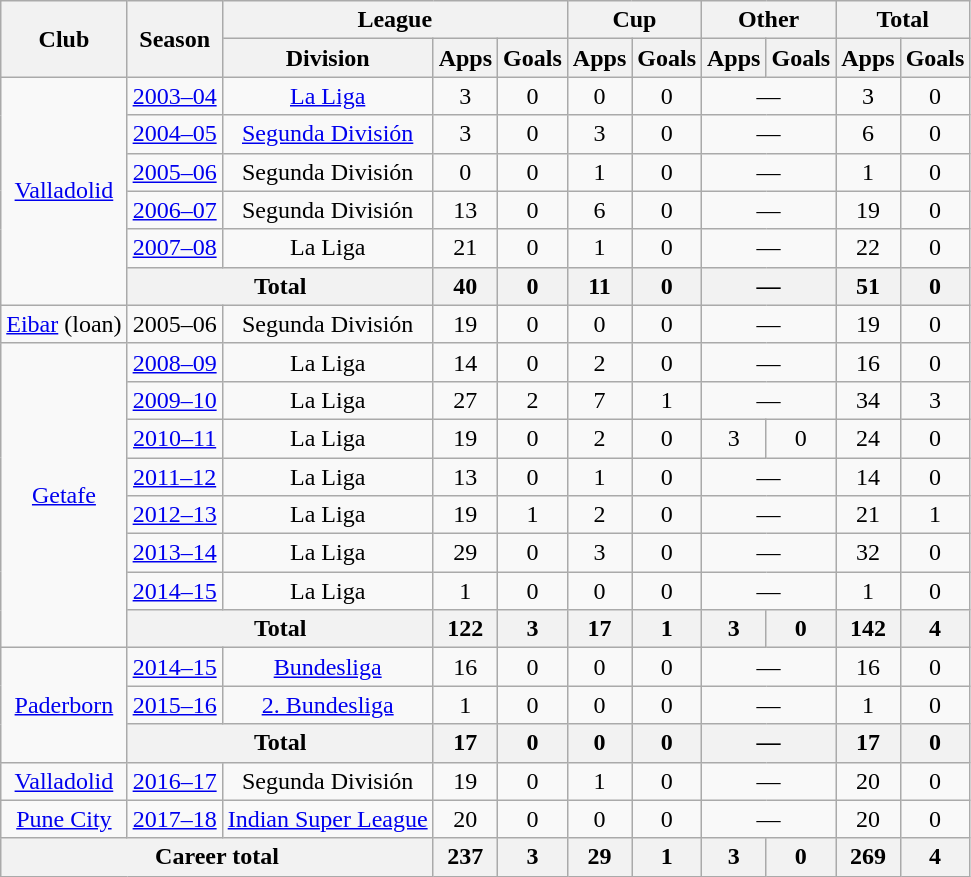<table class="wikitable" style="text-align: center;">
<tr>
<th rowspan="2">Club</th>
<th rowspan="2">Season</th>
<th colspan="3">League</th>
<th colspan="2">Cup</th>
<th colspan="2">Other</th>
<th colspan="2">Total</th>
</tr>
<tr>
<th>Division</th>
<th>Apps</th>
<th>Goals</th>
<th>Apps</th>
<th>Goals</th>
<th>Apps</th>
<th>Goals</th>
<th>Apps</th>
<th>Goals</th>
</tr>
<tr>
<td rowspan="6"><a href='#'>Valladolid</a></td>
<td><a href='#'>2003–04</a></td>
<td><a href='#'>La Liga</a></td>
<td>3</td>
<td>0</td>
<td>0</td>
<td>0</td>
<td colspan="2">—</td>
<td>3</td>
<td>0</td>
</tr>
<tr>
<td><a href='#'>2004–05</a></td>
<td><a href='#'>Segunda División</a></td>
<td>3</td>
<td>0</td>
<td>3</td>
<td>0</td>
<td colspan="2">—</td>
<td>6</td>
<td>0</td>
</tr>
<tr>
<td><a href='#'>2005–06</a></td>
<td>Segunda División</td>
<td>0</td>
<td>0</td>
<td>1</td>
<td>0</td>
<td colspan="2">—</td>
<td>1</td>
<td>0</td>
</tr>
<tr>
<td><a href='#'>2006–07</a></td>
<td>Segunda División</td>
<td>13</td>
<td>0</td>
<td>6</td>
<td>0</td>
<td colspan="2">—</td>
<td>19</td>
<td>0</td>
</tr>
<tr>
<td><a href='#'>2007–08</a></td>
<td>La Liga</td>
<td>21</td>
<td>0</td>
<td>1</td>
<td>0</td>
<td colspan="2">—</td>
<td>22</td>
<td>0</td>
</tr>
<tr>
<th colspan="2">Total</th>
<th>40</th>
<th>0</th>
<th>11</th>
<th>0</th>
<th colspan="2">—</th>
<th>51</th>
<th>0</th>
</tr>
<tr>
<td><a href='#'>Eibar</a> (loan)</td>
<td>2005–06</td>
<td>Segunda División</td>
<td>19</td>
<td>0</td>
<td>0</td>
<td>0</td>
<td colspan="2">—</td>
<td>19</td>
<td>0</td>
</tr>
<tr>
<td rowspan="8"><a href='#'>Getafe</a></td>
<td><a href='#'>2008–09</a></td>
<td>La Liga</td>
<td>14</td>
<td>0</td>
<td>2</td>
<td>0</td>
<td colspan="2">—</td>
<td>16</td>
<td>0</td>
</tr>
<tr>
<td><a href='#'>2009–10</a></td>
<td>La Liga</td>
<td>27</td>
<td>2</td>
<td>7</td>
<td>1</td>
<td colspan="2">—</td>
<td>34</td>
<td>3</td>
</tr>
<tr>
<td><a href='#'>2010–11</a></td>
<td>La Liga</td>
<td>19</td>
<td>0</td>
<td>2</td>
<td>0</td>
<td>3</td>
<td>0</td>
<td>24</td>
<td>0</td>
</tr>
<tr>
<td><a href='#'>2011–12</a></td>
<td>La Liga</td>
<td>13</td>
<td>0</td>
<td>1</td>
<td>0</td>
<td colspan="2">—</td>
<td>14</td>
<td>0</td>
</tr>
<tr>
<td><a href='#'>2012–13</a></td>
<td>La Liga</td>
<td>19</td>
<td>1</td>
<td>2</td>
<td>0</td>
<td colspan="2">—</td>
<td>21</td>
<td>1</td>
</tr>
<tr>
<td><a href='#'>2013–14</a></td>
<td>La Liga</td>
<td>29</td>
<td>0</td>
<td>3</td>
<td>0</td>
<td colspan="2">—</td>
<td>32</td>
<td>0</td>
</tr>
<tr>
<td><a href='#'>2014–15</a></td>
<td>La Liga</td>
<td>1</td>
<td>0</td>
<td>0</td>
<td>0</td>
<td colspan="2">—</td>
<td>1</td>
<td>0</td>
</tr>
<tr>
<th colspan="2">Total</th>
<th>122</th>
<th>3</th>
<th>17</th>
<th>1</th>
<th>3</th>
<th>0</th>
<th>142</th>
<th>4</th>
</tr>
<tr>
<td rowspan="3"><a href='#'>Paderborn</a></td>
<td><a href='#'>2014–15</a></td>
<td><a href='#'>Bundesliga</a></td>
<td>16</td>
<td>0</td>
<td>0</td>
<td>0</td>
<td colspan="2">—</td>
<td>16</td>
<td>0</td>
</tr>
<tr>
<td><a href='#'>2015–16</a></td>
<td><a href='#'>2. Bundesliga</a></td>
<td>1</td>
<td>0</td>
<td>0</td>
<td>0</td>
<td colspan="2">—</td>
<td>1</td>
<td>0</td>
</tr>
<tr>
<th colspan="2">Total</th>
<th>17</th>
<th>0</th>
<th>0</th>
<th>0</th>
<th colspan="2">—</th>
<th>17</th>
<th>0</th>
</tr>
<tr>
<td><a href='#'>Valladolid</a></td>
<td><a href='#'>2016–17</a></td>
<td>Segunda División</td>
<td>19</td>
<td>0</td>
<td>1</td>
<td>0</td>
<td colspan="2">—</td>
<td>20</td>
<td>0</td>
</tr>
<tr>
<td><a href='#'>Pune City</a></td>
<td><a href='#'>2017–18</a></td>
<td><a href='#'>Indian Super League</a></td>
<td>20</td>
<td>0</td>
<td>0</td>
<td>0</td>
<td colspan="2">—</td>
<td>20</td>
<td>0</td>
</tr>
<tr>
<th colspan="3">Career total</th>
<th>237</th>
<th>3</th>
<th>29</th>
<th>1</th>
<th>3</th>
<th>0</th>
<th>269</th>
<th>4</th>
</tr>
</table>
